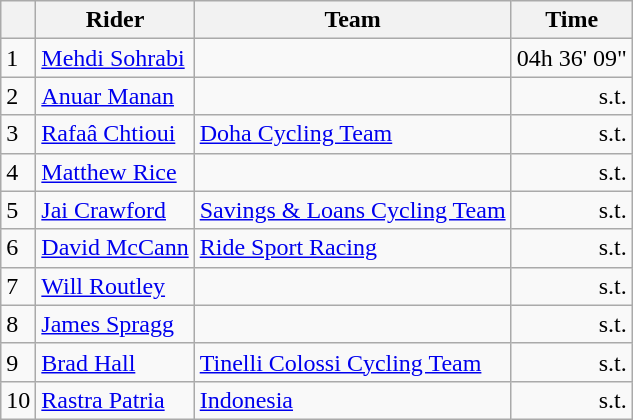<table class=wikitable>
<tr>
<th></th>
<th>Rider</th>
<th>Team</th>
<th>Time</th>
</tr>
<tr>
<td>1</td>
<td> <a href='#'>Mehdi Sohrabi</a> </td>
<td></td>
<td align=right>04h 36' 09"</td>
</tr>
<tr>
<td>2</td>
<td> <a href='#'>Anuar Manan</a></td>
<td></td>
<td align=right>s.t.</td>
</tr>
<tr>
<td>3</td>
<td> <a href='#'>Rafaâ Chtioui</a></td>
<td><a href='#'>Doha Cycling Team</a></td>
<td align=right>s.t.</td>
</tr>
<tr>
<td>4</td>
<td> <a href='#'>Matthew Rice</a></td>
<td></td>
<td align=right>s.t.</td>
</tr>
<tr>
<td>5</td>
<td> <a href='#'>Jai Crawford</a></td>
<td><a href='#'>Savings & Loans Cycling Team</a></td>
<td align=right>s.t.</td>
</tr>
<tr>
<td>6</td>
<td> <a href='#'>David McCann</a></td>
<td><a href='#'>Ride Sport Racing</a></td>
<td align=right>s.t.</td>
</tr>
<tr>
<td>7</td>
<td> <a href='#'>Will Routley</a></td>
<td></td>
<td align=right>s.t.</td>
</tr>
<tr>
<td>8</td>
<td> <a href='#'>James Spragg</a></td>
<td></td>
<td align=right>s.t.</td>
</tr>
<tr>
<td>9</td>
<td> <a href='#'>Brad Hall</a></td>
<td><a href='#'>Tinelli Colossi Cycling Team</a></td>
<td align=right>s.t.</td>
</tr>
<tr>
<td>10</td>
<td> <a href='#'>Rastra Patria</a></td>
<td><a href='#'>Indonesia</a></td>
<td align=right>s.t.</td>
</tr>
</table>
